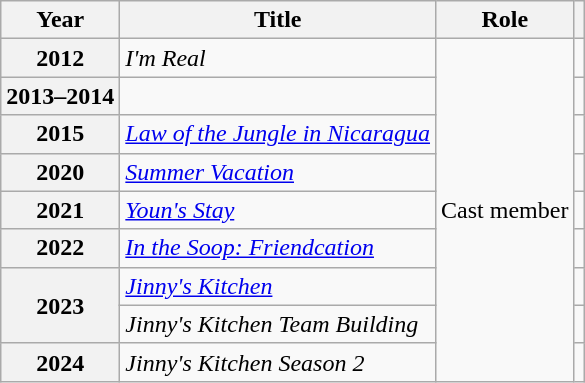<table class="wikitable plainrowheaders sortable">
<tr>
<th scope="col">Year</th>
<th scope="col">Title</th>
<th scope="col">Role</th>
<th scope="col" class="unsortable"></th>
</tr>
<tr>
<th scope="row">2012</th>
<td><em>I'm Real</em></td>
<td rowspan="9">Cast member</td>
<td style="text-align:center"></td>
</tr>
<tr>
<th scope="row">2013–2014</th>
<td><em></em></td>
<td style="text-align:center"></td>
</tr>
<tr>
<th scope="row">2015</th>
<td><em><a href='#'>Law of the Jungle in Nicaragua</a></em></td>
<td style="text-align:center"></td>
</tr>
<tr>
<th scope="row">2020</th>
<td><em><a href='#'>Summer Vacation</a></em></td>
<td style="text-align:center"></td>
</tr>
<tr>
<th scope="row">2021</th>
<td><em><a href='#'>Youn's Stay</a></em></td>
<td style="text-align:center"></td>
</tr>
<tr>
<th scope="row">2022</th>
<td><em><a href='#'>In the Soop: Friendcation</a></em></td>
<td style="text-align:center"></td>
</tr>
<tr>
<th scope="row" rowspan="2">2023</th>
<td><em><a href='#'>Jinny's Kitchen</a></em></td>
<td style="text-align:center"></td>
</tr>
<tr>
<td><em>Jinny's Kitchen Team Building</em></td>
<td style="text-align:center"></td>
</tr>
<tr>
<th scope="row">2024</th>
<td><em>Jinny's Kitchen Season 2</em></td>
<td style="text-align:center"></td>
</tr>
</table>
